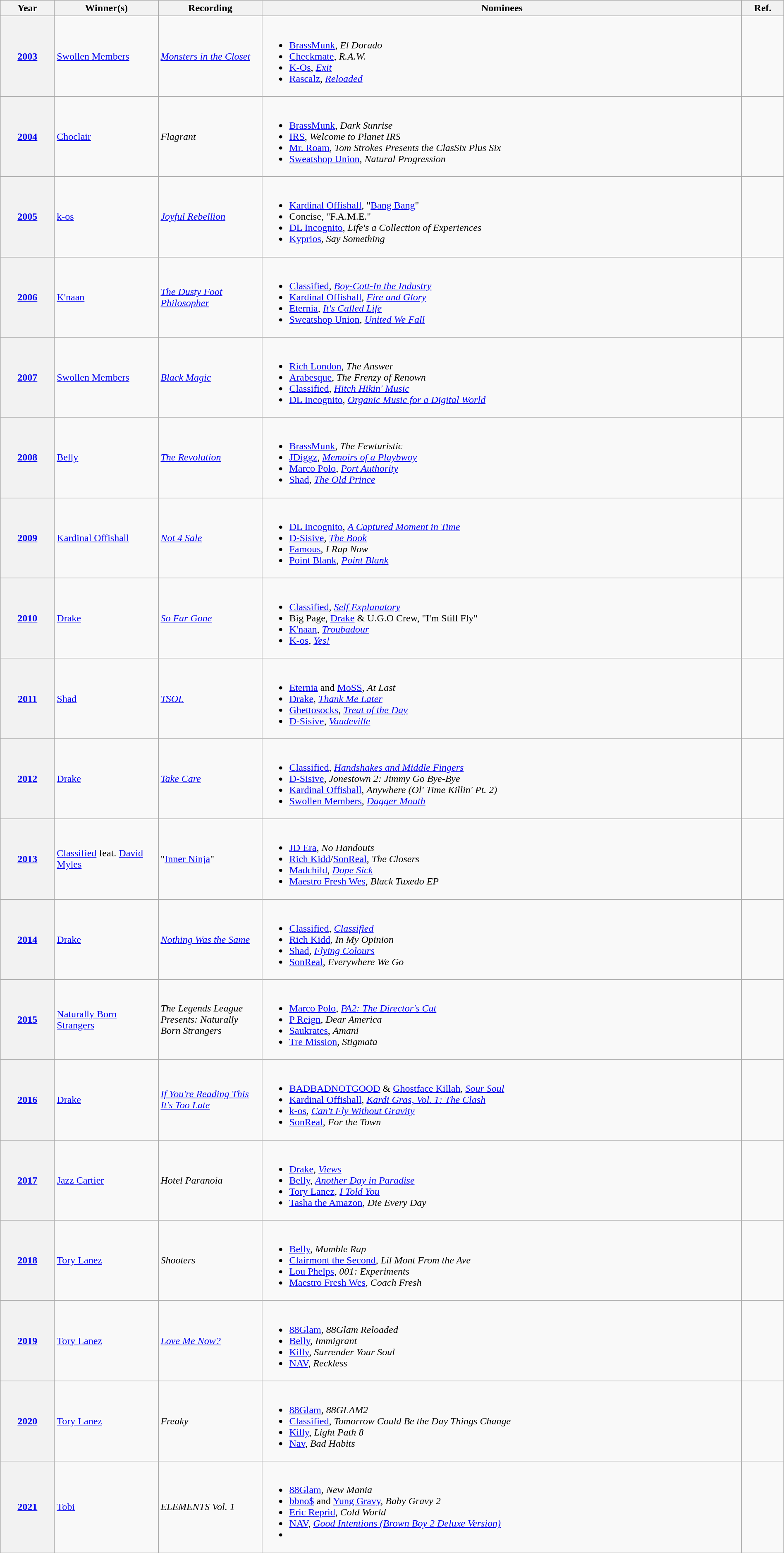<table class="wikitable sortable" width="100%">
<tr>
<th scope="col" style="width:5em;">Year</th>
<th scope="col" style="width:10em;">Winner(s)</th>
<th scope="col" style="width:10em;">Recording</th>
<th scope="col" class="unsortable">Nominees</th>
<th scope="col" class="unsortable">Ref.</th>
</tr>
<tr>
<th scope="row"><a href='#'>2003</a></th>
<td><a href='#'>Swollen Members</a></td>
<td><em><a href='#'>Monsters in the Closet</a></em></td>
<td><br><ul><li><a href='#'>BrassMunk</a>, <em>El Dorado</em></li><li><a href='#'>Checkmate</a>, <em>R.A.W.</em></li><li><a href='#'>K-Os</a>, <em><a href='#'>Exit</a></em></li><li><a href='#'>Rascalz</a>, <em><a href='#'>Reloaded</a></em></li></ul></td>
<td></td>
</tr>
<tr>
<th scope="row"><a href='#'>2004</a></th>
<td><a href='#'>Choclair</a></td>
<td><em>Flagrant</em></td>
<td><br><ul><li><a href='#'>BrassMunk</a>, <em>Dark Sunrise</em></li><li><a href='#'>IRS</a>, <em>Welcome to Planet IRS</em></li><li><a href='#'>Mr. Roam</a>, <em>Tom Strokes Presents the ClasSix Plus Six</em></li><li><a href='#'>Sweatshop Union</a>, <em>Natural Progression</em></li></ul></td>
<td></td>
</tr>
<tr>
<th scope="row"><a href='#'>2005</a></th>
<td><a href='#'>k-os</a></td>
<td><em><a href='#'>Joyful Rebellion</a></em></td>
<td><br><ul><li><a href='#'>Kardinal Offishall</a>, "<a href='#'>Bang Bang</a>"</li><li>Concise, "F.A.M.E."</li><li><a href='#'>DL Incognito</a>, <em>Life's a Collection of Experiences</em></li><li><a href='#'>Kyprios</a>, <em>Say Something</em></li></ul></td>
<td></td>
</tr>
<tr>
<th scope="row"><a href='#'>2006</a></th>
<td><a href='#'>K'naan</a></td>
<td><em><a href='#'>The Dusty Foot Philosopher</a></em></td>
<td><br><ul><li><a href='#'>Classified</a>, <em><a href='#'>Boy-Cott-In the Industry</a></em></li><li><a href='#'>Kardinal Offishall</a>, <em><a href='#'>Fire and Glory</a></em></li><li><a href='#'>Eternia</a>, <em><a href='#'>It's Called Life</a></em></li><li><a href='#'>Sweatshop Union</a>, <em><a href='#'>United We Fall</a></em></li></ul></td>
<td></td>
</tr>
<tr>
<th scope="row"><a href='#'>2007</a></th>
<td><a href='#'>Swollen Members</a></td>
<td><em><a href='#'>Black Magic</a></em></td>
<td><br><ul><li><a href='#'>Rich London</a>, <em>The Answer</em></li><li><a href='#'>Arabesque</a>, <em>The Frenzy of Renown</em></li><li><a href='#'>Classified</a>, <em><a href='#'>Hitch Hikin' Music</a></em></li><li><a href='#'>DL Incognito</a>, <em><a href='#'>Organic Music for a Digital World</a></em></li></ul></td>
<td></td>
</tr>
<tr>
<th scope="row"><a href='#'>2008</a></th>
<td><a href='#'>Belly</a></td>
<td><em><a href='#'>The Revolution</a></em></td>
<td><br><ul><li><a href='#'>BrassMunk</a>, <em>The Fewturistic</em></li><li><a href='#'>JDiggz</a>, <em><a href='#'>Memoirs of a Playbwoy</a></em></li><li><a href='#'>Marco Polo</a>, <em><a href='#'>Port Authority</a></em></li><li><a href='#'>Shad</a>, <em><a href='#'>The Old Prince</a></em></li></ul></td>
<td></td>
</tr>
<tr>
<th scope="row"><a href='#'>2009</a></th>
<td><a href='#'>Kardinal Offishall</a></td>
<td><em><a href='#'>Not 4 Sale</a></em></td>
<td><br><ul><li><a href='#'>DL Incognito</a>, <em><a href='#'>A Captured Moment in Time</a></em></li><li><a href='#'>D-Sisive</a>, <em><a href='#'>The Book</a></em></li><li><a href='#'>Famous</a>, <em>I Rap Now</em></li><li><a href='#'>Point Blank</a>, <em><a href='#'>Point Blank</a></em></li></ul></td>
<td></td>
</tr>
<tr>
<th scope="row"><a href='#'>2010</a></th>
<td><a href='#'>Drake</a></td>
<td><em><a href='#'>So Far Gone</a></em></td>
<td><br><ul><li><a href='#'>Classified</a>, <em><a href='#'>Self Explanatory</a></em></li><li>Big Page, <a href='#'>Drake</a> & U.G.O Crew, "I'm Still Fly"</li><li><a href='#'>K'naan</a>, <em><a href='#'>Troubadour</a></em></li><li><a href='#'>K-os</a>, <em><a href='#'>Yes!</a></em></li></ul></td>
<td></td>
</tr>
<tr>
<th scope="row"><a href='#'>2011</a></th>
<td><a href='#'>Shad</a></td>
<td><em><a href='#'>TSOL</a></em></td>
<td><br><ul><li><a href='#'>Eternia</a> and <a href='#'>MoSS</a>, <em>At Last</em></li><li><a href='#'>Drake</a>, <em><a href='#'>Thank Me Later</a></em></li><li><a href='#'>Ghettosocks</a>, <em><a href='#'>Treat of the Day</a></em></li><li><a href='#'>D-Sisive</a>, <em><a href='#'>Vaudeville</a></em></li></ul></td>
<td></td>
</tr>
<tr>
<th scope="row"><a href='#'>2012</a></th>
<td><a href='#'>Drake</a></td>
<td><em><a href='#'>Take Care</a></em></td>
<td><br><ul><li><a href='#'>Classified</a>, <em><a href='#'>Handshakes and Middle Fingers</a></em></li><li><a href='#'>D-Sisive</a>, <em>Jonestown 2: Jimmy Go Bye-Bye</em></li><li><a href='#'>Kardinal Offishall</a>, <em>Anywhere (Ol' Time Killin' Pt. 2)</em></li><li><a href='#'>Swollen Members</a>, <em><a href='#'>Dagger Mouth</a></em></li></ul></td>
<td></td>
</tr>
<tr>
<th scope="row"><a href='#'>2013</a></th>
<td><a href='#'>Classified</a> feat. <a href='#'>David Myles</a></td>
<td>"<a href='#'>Inner Ninja</a>"</td>
<td><br><ul><li><a href='#'>JD Era</a>, <em>No Handouts</em></li><li><a href='#'>Rich Kidd</a>/<a href='#'>SonReal</a>, <em>The Closers</em></li><li><a href='#'>Madchild</a>, <em><a href='#'>Dope Sick</a></em></li><li><a href='#'>Maestro Fresh Wes</a>, <em>Black Tuxedo EP</em></li></ul></td>
<td></td>
</tr>
<tr>
<th scope="row"><a href='#'>2014</a></th>
<td><a href='#'>Drake</a></td>
<td><em><a href='#'>Nothing Was the Same</a></em></td>
<td><br><ul><li><a href='#'>Classified</a>, <em><a href='#'>Classified</a></em></li><li><a href='#'>Rich Kidd</a>, <em>In My Opinion</em></li><li><a href='#'>Shad</a>, <em><a href='#'>Flying Colours</a></em></li><li><a href='#'>SonReal</a>, <em>Everywhere We Go</em></li></ul></td>
<td></td>
</tr>
<tr>
<th scope="row"><a href='#'>2015</a></th>
<td><a href='#'>Naturally Born Strangers</a></td>
<td><em>The Legends League Presents: Naturally Born Strangers</em></td>
<td><br><ul><li><a href='#'>Marco Polo</a>, <em><a href='#'>PA2: The Director's Cut</a></em></li><li><a href='#'>P Reign</a>, <em>Dear America</em></li><li><a href='#'>Saukrates</a>, <em>Amani</em></li><li><a href='#'>Tre Mission</a>, <em>Stigmata</em></li></ul></td>
<td></td>
</tr>
<tr>
<th scope="row"><a href='#'>2016</a></th>
<td><a href='#'>Drake</a></td>
<td><em><a href='#'>If You're Reading This It's Too Late</a></em></td>
<td><br><ul><li><a href='#'>BADBADNOTGOOD</a> & <a href='#'>Ghostface Killah</a>, <em><a href='#'>Sour Soul</a></em></li><li><a href='#'>Kardinal Offishall</a>, <em><a href='#'>Kardi Gras, Vol. 1: The Clash</a></em></li><li><a href='#'>k-os</a>, <em><a href='#'>Can't Fly Without Gravity</a></em></li><li><a href='#'>SonReal</a>, <em>For the Town</em></li></ul></td>
<td></td>
</tr>
<tr>
<th scope="row"><a href='#'>2017</a></th>
<td><a href='#'>Jazz Cartier</a></td>
<td><em>Hotel Paranoia</em></td>
<td><br><ul><li><a href='#'>Drake</a>, <em><a href='#'>Views</a></em></li><li><a href='#'>Belly</a>, <em><a href='#'>Another Day in Paradise</a></em></li><li><a href='#'>Tory Lanez</a>, <em><a href='#'>I Told You</a></em></li><li><a href='#'>Tasha the Amazon</a>, <em>Die Every Day</em></li></ul></td>
<td></td>
</tr>
<tr>
<th scope="row"><a href='#'>2018</a></th>
<td><a href='#'>Tory Lanez</a></td>
<td><em>Shooters</em></td>
<td><br><ul><li><a href='#'>Belly</a>, <em>Mumble Rap</em></li><li><a href='#'>Clairmont the Second</a>, <em>Lil Mont From the Ave</em></li><li><a href='#'>Lou Phelps</a>, <em>001: Experiments</em></li><li><a href='#'>Maestro Fresh Wes</a>, <em>Coach Fresh</em></li></ul></td>
<td></td>
</tr>
<tr>
<th scope="row"><a href='#'>2019</a></th>
<td><a href='#'>Tory Lanez</a></td>
<td><em><a href='#'>Love Me Now?</a></em></td>
<td><br><ul><li><a href='#'>88Glam</a>, <em>88Glam Reloaded</em></li><li><a href='#'>Belly</a>, <em>Immigrant</em></li><li><a href='#'>Killy</a>, <em>Surrender Your Soul</em></li><li><a href='#'>NAV</a>, <em>Reckless</em></li></ul></td>
<td></td>
</tr>
<tr>
<th style="text-align:center;" scope="row"><a href='#'>2020</a></th>
<td><a href='#'>Tory Lanez</a></td>
<td><em>Freaky</em></td>
<td><br><ul><li><a href='#'>88Glam</a>, <em>88GLAM2</em></li><li><a href='#'>Classified</a>, <em>Tomorrow Could Be the Day Things Change</em></li><li><a href='#'>Killy</a>, <em>Light Path 8</em></li><li><a href='#'>Nav</a>, <em>Bad Habits</em></li></ul></td>
<td></td>
</tr>
<tr>
<th style="text-align:center;" scope="row"><a href='#'>2021</a></th>
<td><a href='#'>Tobi</a></td>
<td><em>ELEMENTS Vol. 1</em></td>
<td><br><ul><li><a href='#'>88Glam</a>, <em>New Mania</em></li><li><a href='#'>bbno$</a> and <a href='#'>Yung Gravy</a>, <em>Baby Gravy 2</em></li><li><a href='#'>Eric Reprid</a>, <em>Cold World</em></li><li><a href='#'>NAV</a>, <em><a href='#'>Good Intentions (Brown Boy 2 Deluxe Version)</a></em></li><li></li></ul></td>
<td></td>
</tr>
</table>
